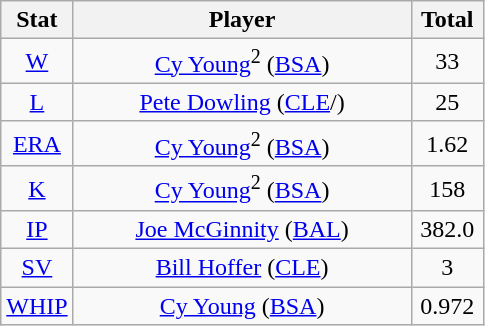<table class="wikitable" style="text-align:center;">
<tr>
<th style="width:15%;">Stat</th>
<th>Player</th>
<th style="width:15%;">Total</th>
</tr>
<tr>
<td><a href='#'>W</a></td>
<td><a href='#'>Cy Young</a><sup>2</sup> (<a href='#'>BSA</a>)</td>
<td>33</td>
</tr>
<tr>
<td><a href='#'>L</a></td>
<td><a href='#'>Pete Dowling</a> (<a href='#'>CLE</a>/)</td>
<td>25</td>
</tr>
<tr>
<td><a href='#'>ERA</a></td>
<td><a href='#'>Cy Young</a><sup>2</sup> (<a href='#'>BSA</a>)</td>
<td>1.62</td>
</tr>
<tr>
<td><a href='#'>K</a></td>
<td><a href='#'>Cy Young</a><sup>2</sup> (<a href='#'>BSA</a>)</td>
<td>158</td>
</tr>
<tr>
<td><a href='#'>IP</a></td>
<td><a href='#'>Joe McGinnity</a> (<a href='#'>BAL</a>)</td>
<td>382.0</td>
</tr>
<tr>
<td><a href='#'>SV</a></td>
<td><a href='#'>Bill Hoffer</a> (<a href='#'>CLE</a>)</td>
<td>3</td>
</tr>
<tr>
<td><a href='#'>WHIP</a></td>
<td><a href='#'>Cy Young</a> (<a href='#'>BSA</a>)</td>
<td>0.972</td>
</tr>
</table>
